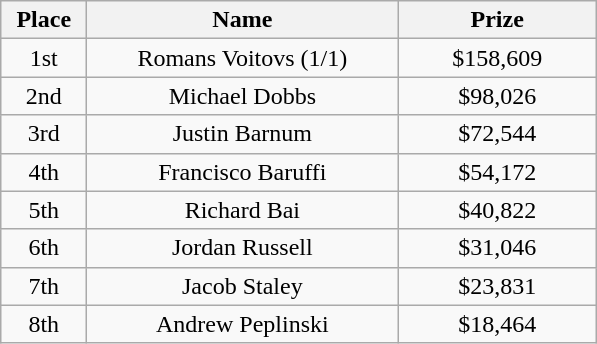<table class="wikitable">
<tr>
<th width="50">Place</th>
<th width="200">Name</th>
<th width="125">Prize</th>
</tr>
<tr>
<td align = "center">1st</td>
<td align = "center"> Romans Voitovs (1/1)</td>
<td align = "center">$158,609</td>
</tr>
<tr>
<td align = "center">2nd</td>
<td align = "center"> Michael Dobbs</td>
<td align = "center">$98,026</td>
</tr>
<tr>
<td align = "center">3rd</td>
<td align = "center"> Justin Barnum</td>
<td align = "center">$72,544</td>
</tr>
<tr>
<td align = "center">4th</td>
<td align = "center"> Francisco Baruffi</td>
<td align = "center">$54,172</td>
</tr>
<tr>
<td align = "center">5th</td>
<td align = "center"> Richard Bai</td>
<td align = "center">$40,822</td>
</tr>
<tr>
<td align = "center">6th</td>
<td align = "center"> Jordan Russell</td>
<td align = "center">$31,046</td>
</tr>
<tr>
<td align = "center">7th</td>
<td align = "center"> Jacob Staley</td>
<td align = "center">$23,831</td>
</tr>
<tr>
<td align = "center">8th</td>
<td align = "center"> Andrew Peplinski</td>
<td align = "center">$18,464</td>
</tr>
</table>
